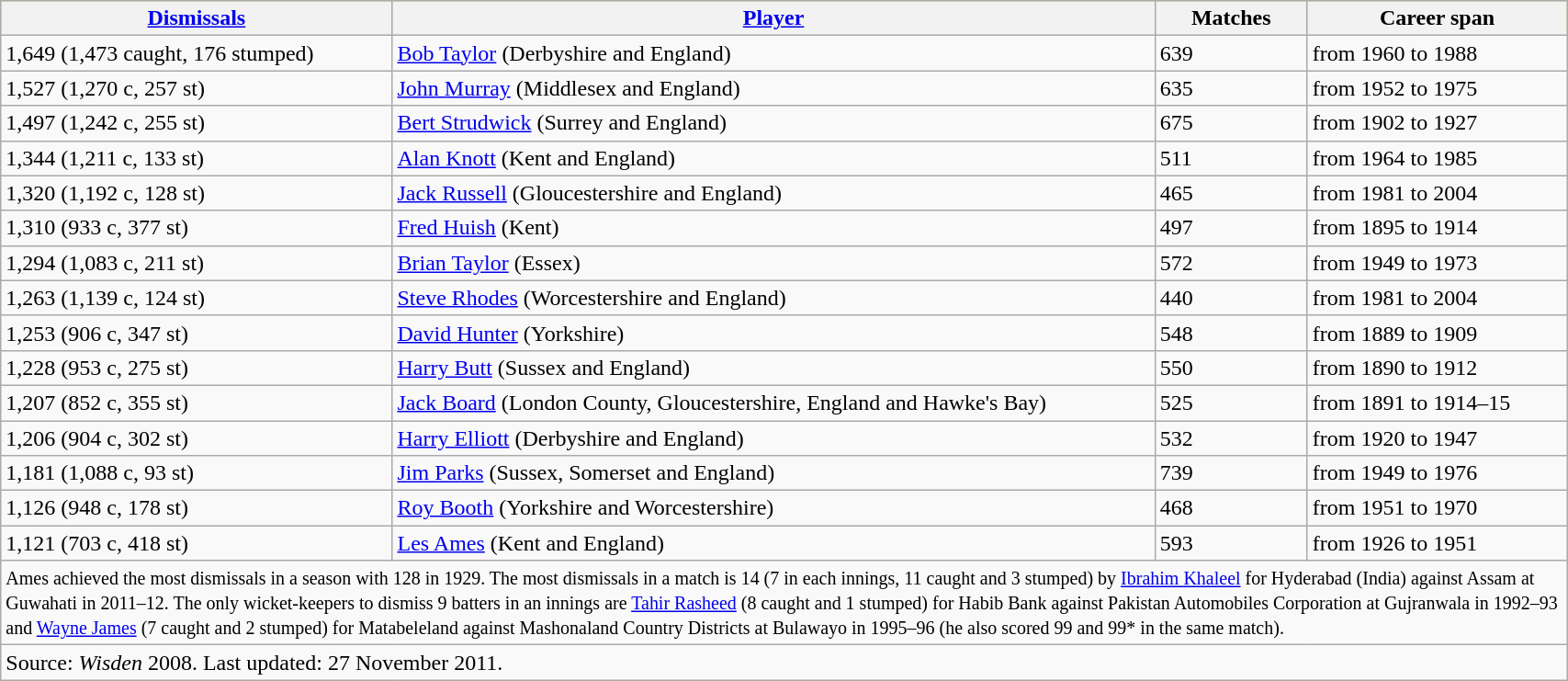<table class="wikitable" style="width:90%;">
<tr style="background:#fc6;">
<th><a href='#'>Dismissals</a></th>
<th><a href='#'>Player</a></th>
<th>Matches</th>
<th>Career span</th>
</tr>
<tr>
<td>1,649 (1,473 caught, 176 stumped)</td>
<td><a href='#'>Bob Taylor</a> (Derbyshire and England)</td>
<td>639</td>
<td>from 1960 to 1988</td>
</tr>
<tr>
<td>1,527 (1,270 c, 257 st)</td>
<td><a href='#'>John Murray</a> (Middlesex and England)</td>
<td>635</td>
<td>from 1952 to 1975</td>
</tr>
<tr>
<td>1,497 (1,242 c, 255 st)</td>
<td><a href='#'>Bert Strudwick</a> (Surrey and England)</td>
<td>675</td>
<td>from 1902 to 1927</td>
</tr>
<tr>
<td>1,344 (1,211 c, 133 st)</td>
<td><a href='#'>Alan Knott</a> (Kent and England)</td>
<td>511</td>
<td>from 1964 to 1985</td>
</tr>
<tr>
<td>1,320 (1,192 c, 128 st)</td>
<td><a href='#'>Jack Russell</a> (Gloucestershire and England)</td>
<td>465</td>
<td>from 1981 to 2004</td>
</tr>
<tr>
<td>1,310 (933 c, 377 st)</td>
<td><a href='#'>Fred Huish</a> (Kent)</td>
<td>497</td>
<td>from 1895 to 1914</td>
</tr>
<tr>
<td>1,294 (1,083 c, 211 st)</td>
<td><a href='#'>Brian Taylor</a> (Essex)</td>
<td>572</td>
<td>from 1949 to 1973</td>
</tr>
<tr>
<td>1,263 (1,139 c, 124 st)</td>
<td><a href='#'>Steve Rhodes</a> (Worcestershire and England)</td>
<td>440</td>
<td>from 1981 to 2004</td>
</tr>
<tr>
<td>1,253 (906 c, 347 st)</td>
<td><a href='#'>David Hunter</a> (Yorkshire)</td>
<td>548</td>
<td>from 1889 to 1909</td>
</tr>
<tr>
<td>1,228 (953 c, 275 st)</td>
<td><a href='#'>Harry Butt</a> (Sussex and England)</td>
<td>550</td>
<td>from 1890 to 1912</td>
</tr>
<tr>
<td>1,207 (852 c, 355 st)</td>
<td><a href='#'>Jack Board</a> (London County, Gloucestershire, England and Hawke's Bay)</td>
<td>525</td>
<td>from 1891 to 1914–15</td>
</tr>
<tr>
<td>1,206 (904 c, 302 st)</td>
<td><a href='#'>Harry Elliott</a> (Derbyshire and England)</td>
<td>532</td>
<td>from 1920 to 1947</td>
</tr>
<tr>
<td>1,181 (1,088 c, 93 st)</td>
<td><a href='#'>Jim Parks</a> (Sussex, Somerset and England)</td>
<td>739</td>
<td>from 1949 to 1976</td>
</tr>
<tr>
<td>1,126 (948 c, 178 st)</td>
<td><a href='#'>Roy Booth</a> (Yorkshire and Worcestershire)</td>
<td>468</td>
<td>from 1951 to 1970</td>
</tr>
<tr>
<td>1,121 (703 c, 418 st)</td>
<td><a href='#'>Les Ames</a> (Kent and England)</td>
<td>593</td>
<td>from 1926 to 1951</td>
</tr>
<tr>
<td colspan="4"><small>Ames achieved the most dismissals in a season with 128 in 1929. The most dismissals in a match is 14 (7 in each innings, 11 caught and 3 stumped) by <a href='#'>Ibrahim Khaleel</a> for Hyderabad (India) against Assam at Guwahati in 2011–12.  The only wicket-keepers to dismiss 9 batters in an innings are <a href='#'>Tahir Rasheed</a> (8 caught and 1 stumped) for Habib Bank against Pakistan Automobiles Corporation at Gujranwala in 1992–93 and <a href='#'>Wayne James</a> (7 caught and 2 stumped) for Matabeleland against Mashonaland Country Districts at Bulawayo in 1995–96 (he also scored 99 and 99* in the same match).</small></td>
</tr>
<tr>
<td colspan=4>Source: <em>Wisden</em> 2008. Last updated: 27 November 2011.</td>
</tr>
</table>
